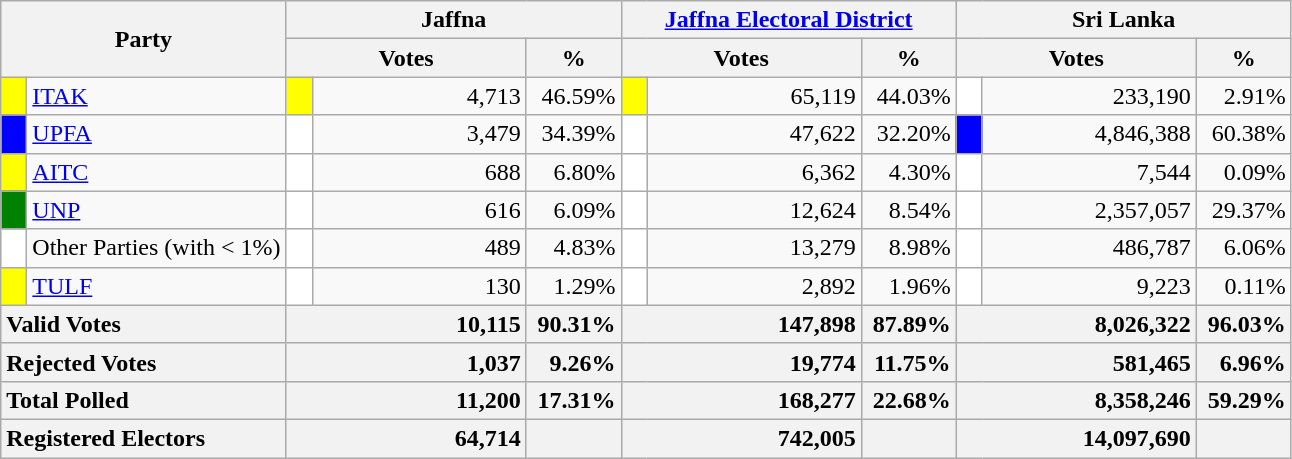<table class="wikitable">
<tr>
<th colspan="2" width="144px"rowspan="2">Party</th>
<th colspan="3" width="216px">Jaffna</th>
<th colspan="3" width="216px"><a href='#'>Jaffna Electoral District</a></th>
<th colspan="3" width="216px">Sri Lanka</th>
</tr>
<tr>
<th colspan="2" width="144px">Votes</th>
<th>%</th>
<th colspan="2" width="144px">Votes</th>
<th>%</th>
<th colspan="2" width="144px">Votes</th>
<th>%</th>
</tr>
<tr>
<td style="background-color:yellow;" width="10px"></td>
<td style="text-align:left;"><a href='#'>ITAK</a></td>
<td style="background-color:yellow;" width="10px"></td>
<td style="text-align:right;">4,713</td>
<td style="text-align:right;">46.59%</td>
<td style="background-color:yellow;" width="10px"></td>
<td style="text-align:right;">65,119</td>
<td style="text-align:right;">44.03%</td>
<td style="background-color:white;" width="10px"></td>
<td style="text-align:right;">233,190</td>
<td style="text-align:right;">2.91%</td>
</tr>
<tr>
<td style="background-color:blue;" width="10px"></td>
<td style="text-align:left;"><a href='#'>UPFA</a></td>
<td style="background-color:white;" width="10px"></td>
<td style="text-align:right;">3,479</td>
<td style="text-align:right;">34.39%</td>
<td style="background-color:white;" width="10px"></td>
<td style="text-align:right;">47,622</td>
<td style="text-align:right;">32.20%</td>
<td style="background-color:blue;" width="10px"></td>
<td style="text-align:right;">4,846,388</td>
<td style="text-align:right;">60.38%</td>
</tr>
<tr>
<td style="background-color:yellow;" width="10px"></td>
<td style="text-align:left;"><a href='#'>AITC</a></td>
<td style="background-color:white;" width="10px"></td>
<td style="text-align:right;">688</td>
<td style="text-align:right;">6.80%</td>
<td style="background-color:white;" width="10px"></td>
<td style="text-align:right;">6,362</td>
<td style="text-align:right;">4.30%</td>
<td style="background-color:white;" width="10px"></td>
<td style="text-align:right;">7,544</td>
<td style="text-align:right;">0.09%</td>
</tr>
<tr>
<td style="background-color:green;" width="10px"></td>
<td style="text-align:left;"><a href='#'>UNP</a></td>
<td style="background-color:white;" width="10px"></td>
<td style="text-align:right;">616</td>
<td style="text-align:right;">6.09%</td>
<td style="background-color:white;" width="10px"></td>
<td style="text-align:right;">12,624</td>
<td style="text-align:right;">8.54%</td>
<td style="background-color:white;" width="10px"></td>
<td style="text-align:right;">2,357,057</td>
<td style="text-align:right;">29.37%</td>
</tr>
<tr>
<td style="background-color:white;" width="10px"></td>
<td style="text-align:left;">Other Parties (with < 1%)</td>
<td style="background-color:white;" width="10px"></td>
<td style="text-align:right;">489</td>
<td style="text-align:right;">4.83%</td>
<td style="background-color:white;" width="10px"></td>
<td style="text-align:right;">13,279</td>
<td style="text-align:right;">8.98%</td>
<td style="background-color:white;" width="10px"></td>
<td style="text-align:right;">486,787</td>
<td style="text-align:right;">6.06%</td>
</tr>
<tr>
<td style="background-color:yellow;" width="10px"></td>
<td style="text-align:left;"><a href='#'>TULF</a></td>
<td style="background-color:white;" width="10px"></td>
<td style="text-align:right;">130</td>
<td style="text-align:right;">1.29%</td>
<td style="background-color:white;" width="10px"></td>
<td style="text-align:right;">2,892</td>
<td style="text-align:right;">1.96%</td>
<td style="background-color:white;" width="10px"></td>
<td style="text-align:right;">9,223</td>
<td style="text-align:right;">0.11%</td>
</tr>
<tr>
<th colspan="2" width="144px"style="text-align:left;">Valid Votes</th>
<th style="text-align:right;"colspan="2" width="144px">10,115</th>
<th style="text-align:right;">90.31%</th>
<th style="text-align:right;"colspan="2" width="144px">147,898</th>
<th style="text-align:right;">87.89%</th>
<th style="text-align:right;"colspan="2" width="144px">8,026,322</th>
<th style="text-align:right;">96.03%</th>
</tr>
<tr>
<th colspan="2" width="144px"style="text-align:left;">Rejected Votes</th>
<th style="text-align:right;"colspan="2" width="144px">1,037</th>
<th style="text-align:right;">9.26%</th>
<th style="text-align:right;"colspan="2" width="144px">19,774</th>
<th style="text-align:right;">11.75%</th>
<th style="text-align:right;"colspan="2" width="144px">581,465</th>
<th style="text-align:right;">6.96%</th>
</tr>
<tr>
<th colspan="2" width="144px"style="text-align:left;">Total Polled</th>
<th style="text-align:right;"colspan="2" width="144px">11,200</th>
<th style="text-align:right;">17.31%</th>
<th style="text-align:right;"colspan="2" width="144px">168,277</th>
<th style="text-align:right;">22.68%</th>
<th style="text-align:right;"colspan="2" width="144px">8,358,246</th>
<th style="text-align:right;">59.29%</th>
</tr>
<tr>
<th colspan="2" width="144px"style="text-align:left;">Registered Electors</th>
<th style="text-align:right;"colspan="2" width="144px">64,714</th>
<th></th>
<th style="text-align:right;"colspan="2" width="144px">742,005</th>
<th></th>
<th style="text-align:right;"colspan="2" width="144px">14,097,690</th>
<th></th>
</tr>
</table>
